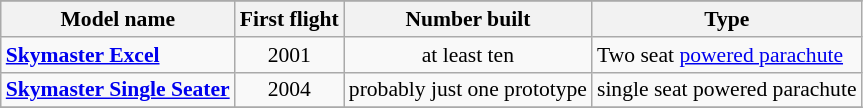<table class="wikitable" align=center style="font-size:90%;">
<tr>
</tr>
<tr style="background:#efefef;">
<th>Model name</th>
<th>First flight</th>
<th>Number built</th>
<th>Type</th>
</tr>
<tr>
<td align=left><strong><a href='#'>Skymaster Excel</a></strong></td>
<td align=center>2001</td>
<td align=center>at least ten</td>
<td align=left>Two seat <a href='#'>powered parachute</a></td>
</tr>
<tr>
<td align=left><strong><a href='#'>Skymaster Single Seater</a></strong></td>
<td align=center>2004</td>
<td align=center>probably just one prototype</td>
<td align=left>single seat powered parachute</td>
</tr>
<tr>
</tr>
</table>
